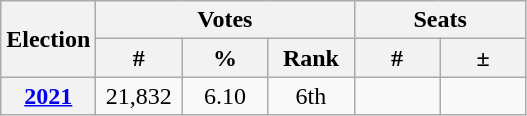<table class=wikitable style="text-align:center">
<tr>
<th rowspan=2>Election</th>
<th colspan=3>Votes</th>
<th colspan=2>Seats</th>
</tr>
<tr>
<th style="width:50px">#</th>
<th style="width:50px">%</th>
<th style="width:50px">Rank</th>
<th style="width:50px">#</th>
<th style="width:50px">±</th>
</tr>
<tr>
<th><a href='#'>2021</a></th>
<td>21,832</td>
<td>6.10</td>
<td>6th</td>
<td style="text-align:right;"></td>
<td></td>
</tr>
</table>
